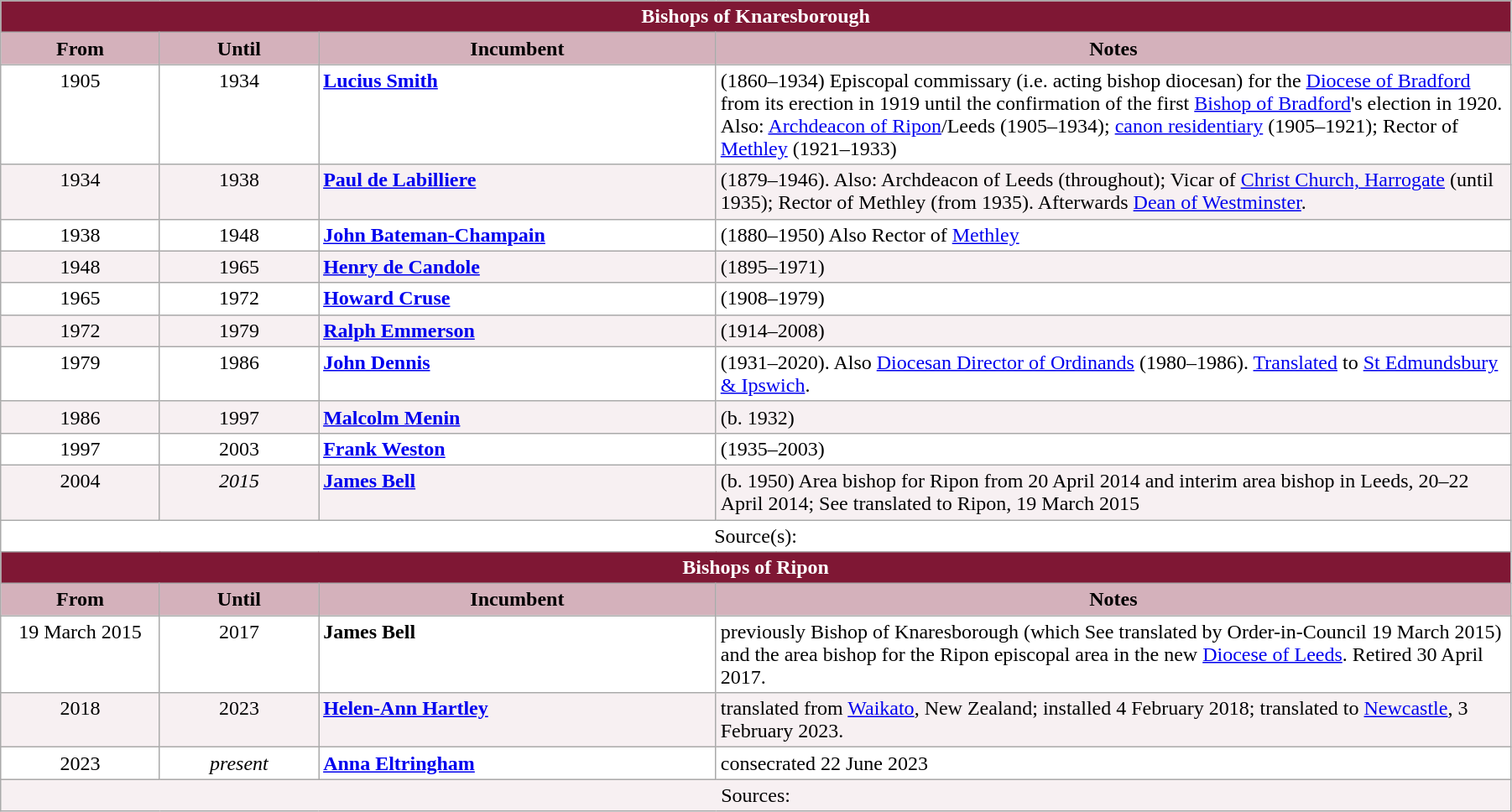<table class="wikitable" style="width:95%;" border="1" cellpadding="2">
<tr>
<th colspan="4" style="background-color: #7F1734; color: white;">Bishops of Knaresborough</th>
</tr>
<tr valign=top>
<th style="background-color:#D4B1BB" width="10%">From</th>
<th style="background-color:#D4B1BB" width="10%">Until</th>
<th style="background-color:#D4B1BB" width="25%">Incumbent</th>
<th style="background-color:#D4B1BB" width="50%">Notes</th>
</tr>
<tr valign=top bgcolor="white">
<td align="center">1905</td>
<td align="center">1934</td>
<td><strong><a href='#'>Lucius Smith</a></strong></td>
<td>(1860–1934) Episcopal commissary (i.e. acting bishop diocesan) for the <a href='#'>Diocese of Bradford</a> from its erection in 1919 until the confirmation of the first <a href='#'>Bishop of Bradford</a>'s election in 1920.<br>Also: <a href='#'>Archdeacon of Ripon</a>/Leeds (1905–1934); <a href='#'>canon residentiary</a> (1905–1921); Rector of <a href='#'>Methley</a> (1921–1933)</td>
</tr>
<tr valign=top bgcolor="#F7F0F2">
<td align="center">1934</td>
<td align="center">1938</td>
<td><strong><a href='#'>Paul de Labilliere</a></strong></td>
<td>(1879–1946). Also: Archdeacon of Leeds (throughout); Vicar of <a href='#'>Christ&nbsp;Church, Harrogate</a> (until 1935); Rector of Methley (from 1935). Afterwards <a href='#'>Dean of Westminster</a>.</td>
</tr>
<tr valign=top bgcolor="white">
<td align="center">1938</td>
<td align="center">1948</td>
<td><strong><a href='#'>John Bateman-Champain</a></strong></td>
<td>(1880–1950) Also Rector of <a href='#'>Methley</a></td>
</tr>
<tr valign=top bgcolor="#F7F0F2">
<td align="center">1948</td>
<td align="center">1965</td>
<td><strong><a href='#'>Henry de Candole</a></strong></td>
<td>(1895–1971)</td>
</tr>
<tr valign=top bgcolor="white">
<td align="center">1965</td>
<td align="center">1972</td>
<td><strong><a href='#'>Howard Cruse</a></strong></td>
<td>(1908–1979)</td>
</tr>
<tr valign=top bgcolor="#F7F0F2">
<td align="center">1972</td>
<td align="center">1979</td>
<td><strong><a href='#'>Ralph Emmerson</a></strong></td>
<td>(1914–2008)</td>
</tr>
<tr valign=top bgcolor="white">
<td align="center">1979</td>
<td align="center">1986</td>
<td><strong><a href='#'>John Dennis</a></strong></td>
<td>(1931–2020). Also <a href='#'>Diocesan Director of Ordinands</a> (1980–1986). <a href='#'>Translated</a> to <a href='#'>St Edmundsbury & Ipswich</a>.</td>
</tr>
<tr valign=top bgcolor="#F7F0F2">
<td align="center">1986</td>
<td align="center">1997</td>
<td><strong><a href='#'>Malcolm Menin</a></strong></td>
<td>(b. 1932)</td>
</tr>
<tr valign=top bgcolor="white">
<td align="center">1997</td>
<td align="center">2003</td>
<td><strong><a href='#'>Frank Weston</a></strong></td>
<td>(1935–2003)</td>
</tr>
<tr valign=top bgcolor="#F7F0F2">
<td align="center">2004</td>
<td align="center"><em>2015</em></td>
<td><strong><a href='#'>James Bell</a></strong></td>
<td>(b. 1950) Area bishop for Ripon from 20 April 2014 and interim area bishop in Leeds, 20–22 April 2014; See translated to Ripon, 19 March 2015</td>
</tr>
<tr valign=top bgcolor="white">
<td align="center" colspan="4">Source(s):</td>
</tr>
<tr>
<th colspan="4" style="background-color: #7F1734; color: white;">Bishops of Ripon</th>
</tr>
<tr align=top>
<th style="background-color:#D4B1BB" width="10%">From</th>
<th style="background-color:#D4B1BB" width="10%">Until</th>
<th style="background-color:#D4B1BB" width="25%">Incumbent</th>
<th style="background-color:#D4B1BB" width="50%">Notes</th>
</tr>
<tr valign="top" style="background-color: white;">
<td align="center">19 March 2015</td>
<td align="center">2017</td>
<td><strong>James Bell</strong></td>
<td>previously Bishop of Knaresborough (which See translated by Order-in-Council 19 March 2015) and the area bishop for the Ripon episcopal area in the new <a href='#'>Diocese of Leeds</a>. Retired 30 April 2017.</td>
</tr>
<tr valign="top" style="background-color: #F7F0F2;">
<td align="center">2018</td>
<td align="center">2023</td>
<td><strong><a href='#'>Helen-Ann Hartley</a></strong></td>
<td>translated from <a href='#'>Waikato</a>, New Zealand; installed 4 February 2018; translated to <a href='#'>Newcastle</a>, 3 February 2023.</td>
</tr>
<tr valign="top" style="background-color: white;">
<td align="center">2023</td>
<td align="center"><em>present</em></td>
<td><strong><a href='#'>Anna Eltringham</a></strong></td>
<td>consecrated 22 June 2023</td>
</tr>
<tr valign="top" style="background-color: #F7F0F2;">
<td colspan="4" style="text-align: center;">Sources:</td>
</tr>
</table>
